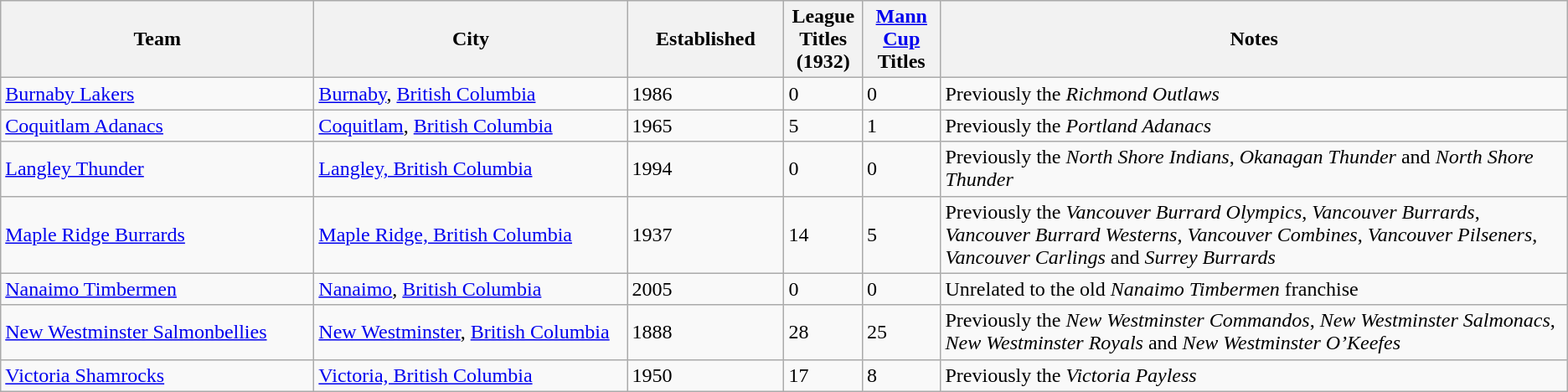<table class="wikitable sortable">
<tr>
<th bgcolor="#DDDDFF" width="20%">Team</th>
<th bgcolor="#DDDDFF" width="20%">City</th>
<th bgcolor="#DDDDFF" width="10%">Established</th>
<th bgcolor="#DDDDFF" width="5%">League Titles (1932)</th>
<th bgcolor="#DDDDFF" width="5%"><a href='#'>Mann Cup</a> Titles</th>
<th bgcolor="#DDDDFF" width="40%" class="unsortable">Notes</th>
</tr>
<tr>
<td><a href='#'>Burnaby Lakers</a></td>
<td><a href='#'>Burnaby</a>, <a href='#'>British Columbia</a></td>
<td>1986</td>
<td>0</td>
<td>0</td>
<td>Previously the <em>Richmond Outlaws</em></td>
</tr>
<tr>
<td><a href='#'>Coquitlam Adanacs</a></td>
<td><a href='#'>Coquitlam</a>, <a href='#'>British Columbia</a></td>
<td>1965</td>
<td>5</td>
<td>1</td>
<td>Previously the <em>Portland Adanacs</em></td>
</tr>
<tr>
<td><a href='#'>Langley Thunder</a></td>
<td><a href='#'>Langley, British Columbia</a></td>
<td>1994</td>
<td>0</td>
<td>0</td>
<td>Previously the <em>North Shore Indians</em>, <em>Okanagan Thunder</em> and <em>North Shore Thunder</em></td>
</tr>
<tr>
<td><a href='#'>Maple Ridge Burrards</a></td>
<td><a href='#'>Maple Ridge, British Columbia</a></td>
<td>1937</td>
<td>14</td>
<td>5</td>
<td>Previously the <em>Vancouver Burrard Olympics</em>, <em>Vancouver Burrards</em>, <em>Vancouver Burrard Westerns</em>, <em>Vancouver Combines</em>, <em>Vancouver Pilseners</em>, <em>Vancouver Carlings</em> and <em>Surrey Burrards</em></td>
</tr>
<tr>
<td><a href='#'>Nanaimo Timbermen</a></td>
<td><a href='#'>Nanaimo</a>, <a href='#'>British Columbia</a></td>
<td>2005</td>
<td>0</td>
<td>0</td>
<td>Unrelated to the old <em>Nanaimo Timbermen</em> franchise</td>
</tr>
<tr>
<td><a href='#'>New Westminster Salmonbellies</a></td>
<td><a href='#'>New Westminster</a>, <a href='#'>British Columbia</a></td>
<td>1888</td>
<td>28</td>
<td>25</td>
<td>Previously the <em>New Westminster Commandos</em>, <em>New Westminster Salmonacs</em>, <em>New Westminster Royals</em> and <em>New Westminster O’Keefes</em></td>
</tr>
<tr>
<td><a href='#'>Victoria Shamrocks</a></td>
<td><a href='#'>Victoria, British Columbia</a></td>
<td>1950</td>
<td>17</td>
<td>8</td>
<td>Previously the <em>Victoria Payless</em></td>
</tr>
</table>
